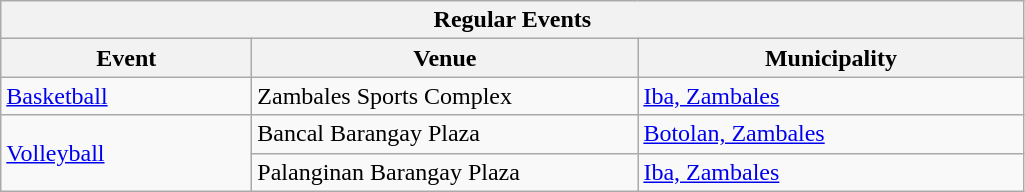<table class="wikitable">
<tr>
<th colspan=5>Regular Events</th>
</tr>
<tr>
<th width="160">Event</th>
<th width="250">Venue</th>
<th width="250">Municipality</th>
</tr>
<tr>
<td> <a href='#'>Basketball</a></td>
<td>Zambales Sports Complex</td>
<td><a href='#'>Iba, Zambales</a></td>
</tr>
<tr>
<td rowspan=2> <a href='#'>Volleyball</a></td>
<td>Bancal Barangay Plaza</td>
<td><a href='#'>Botolan, Zambales</a></td>
</tr>
<tr>
<td>Palanginan Barangay Plaza</td>
<td><a href='#'>Iba, Zambales</a></td>
</tr>
</table>
